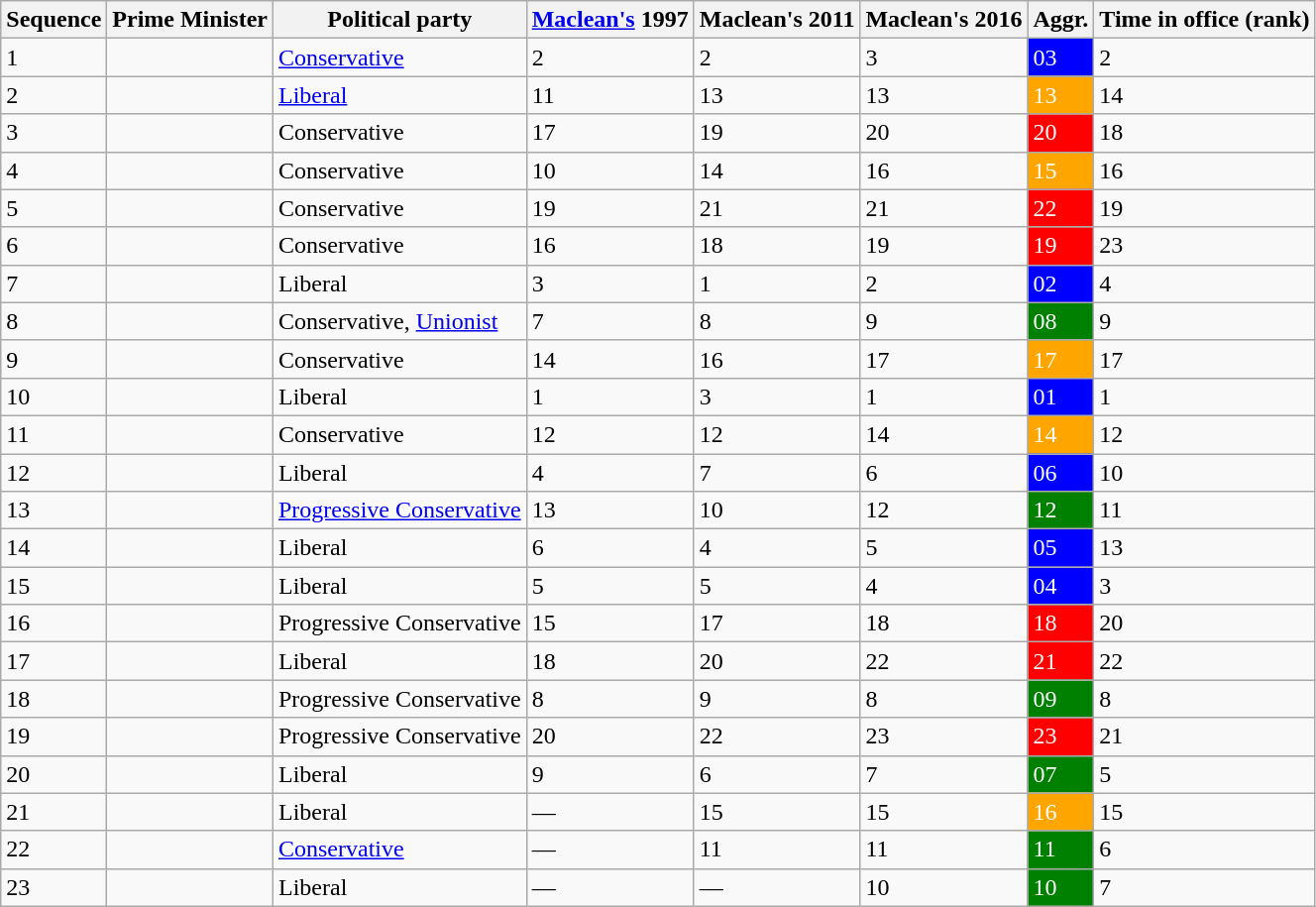<table class="wikitable sortable sticky-header-multi" style=text-align:center" style="margin:1em auto;">
<tr>
<th>Sequence</th>
<th>Prime Minister</th>
<th>Political party</th>
<th><a href='#'>Maclean's</a> 1997</th>
<th>Maclean's 2011</th>
<th>Maclean's 2016</th>
<th>Aggr.</th>
<th>Time in office (rank)</th>
</tr>
<tr>
<td>1</td>
<td></td>
<td><a href='#'>Conservative</a></td>
<td>2</td>
<td>2</td>
<td>3</td>
<td style="background:blue; color:white">03</td>
<td>2</td>
</tr>
<tr>
<td>2</td>
<td></td>
<td><a href='#'>Liberal</a></td>
<td>11</td>
<td>13</td>
<td>13</td>
<td style="background:orange; color:white">13</td>
<td>14</td>
</tr>
<tr>
<td>3</td>
<td></td>
<td>Conservative</td>
<td>17</td>
<td>19</td>
<td>20</td>
<td style="background:red; color:white">20</td>
<td>18</td>
</tr>
<tr>
<td>4</td>
<td></td>
<td>Conservative</td>
<td>10</td>
<td>14</td>
<td>16</td>
<td style="background:orange; color:white">15</td>
<td>16</td>
</tr>
<tr>
<td>5</td>
<td></td>
<td>Conservative</td>
<td>19</td>
<td>21</td>
<td>21</td>
<td style="background:red; color:white">22</td>
<td>19</td>
</tr>
<tr>
<td>6</td>
<td></td>
<td>Conservative</td>
<td>16</td>
<td>18</td>
<td>19</td>
<td style="background:red; color:white">19</td>
<td>23</td>
</tr>
<tr>
<td>7</td>
<td></td>
<td>Liberal</td>
<td>3</td>
<td>1</td>
<td>2</td>
<td style="background:blue; color:white">02</td>
<td>4</td>
</tr>
<tr>
<td>8</td>
<td></td>
<td>Conservative, <a href='#'>Unionist</a></td>
<td>7</td>
<td>8</td>
<td>9</td>
<td style="background:green; color:white">08</td>
<td>9</td>
</tr>
<tr>
<td>9</td>
<td></td>
<td>Conservative</td>
<td>14</td>
<td>16</td>
<td>17</td>
<td style="background:orange; color:white">17</td>
<td>17</td>
</tr>
<tr>
<td>10</td>
<td></td>
<td>Liberal</td>
<td>1</td>
<td>3</td>
<td>1</td>
<td style="background:blue; color:white">01</td>
<td>1</td>
</tr>
<tr>
<td>11</td>
<td></td>
<td>Conservative</td>
<td>12</td>
<td>12</td>
<td>14</td>
<td style="background:orange; color:white">14</td>
<td>12</td>
</tr>
<tr>
<td>12</td>
<td></td>
<td>Liberal</td>
<td>4</td>
<td>7</td>
<td>6</td>
<td style="background:blue; color:white">06</td>
<td>10</td>
</tr>
<tr>
<td>13</td>
<td></td>
<td><a href='#'>Progressive Conservative</a></td>
<td>13</td>
<td>10</td>
<td>12</td>
<td style="background:green; color:white">12</td>
<td>11</td>
</tr>
<tr>
<td>14</td>
<td></td>
<td>Liberal</td>
<td>6</td>
<td>4</td>
<td>5</td>
<td style="background:blue; color:white">05</td>
<td>13</td>
</tr>
<tr>
<td>15</td>
<td></td>
<td>Liberal</td>
<td>5</td>
<td>5</td>
<td>4</td>
<td style="background:blue; color:white">04</td>
<td>3</td>
</tr>
<tr>
<td>16</td>
<td></td>
<td>Progressive Conservative</td>
<td>15</td>
<td>17</td>
<td>18</td>
<td style="background:red; color:white">18</td>
<td>20</td>
</tr>
<tr>
<td>17</td>
<td></td>
<td>Liberal</td>
<td>18</td>
<td>20</td>
<td>22</td>
<td style="background:red; color:white">21</td>
<td>22</td>
</tr>
<tr>
<td>18</td>
<td></td>
<td>Progressive Conservative</td>
<td>8</td>
<td>9</td>
<td>8</td>
<td style="background:green; color:white">09</td>
<td>8</td>
</tr>
<tr>
<td>19</td>
<td></td>
<td>Progressive Conservative</td>
<td>20</td>
<td>22</td>
<td>23</td>
<td style="background:red; color:white">23</td>
<td>21</td>
</tr>
<tr>
<td>20</td>
<td></td>
<td>Liberal</td>
<td>9</td>
<td>6</td>
<td>7</td>
<td style="background:green; color:white">07</td>
<td>5</td>
</tr>
<tr>
<td>21</td>
<td></td>
<td>Liberal</td>
<td>—</td>
<td>15</td>
<td>15</td>
<td style="background:orange; color:white">16</td>
<td>15</td>
</tr>
<tr>
<td>22</td>
<td></td>
<td><a href='#'>Conservative</a></td>
<td>—</td>
<td>11</td>
<td>11</td>
<td style="background:green; color:white">11</td>
<td>6</td>
</tr>
<tr>
<td>23</td>
<td></td>
<td>Liberal</td>
<td>—</td>
<td>—</td>
<td>10</td>
<td style="background:green; color:white">10</td>
<td>7</td>
</tr>
</table>
